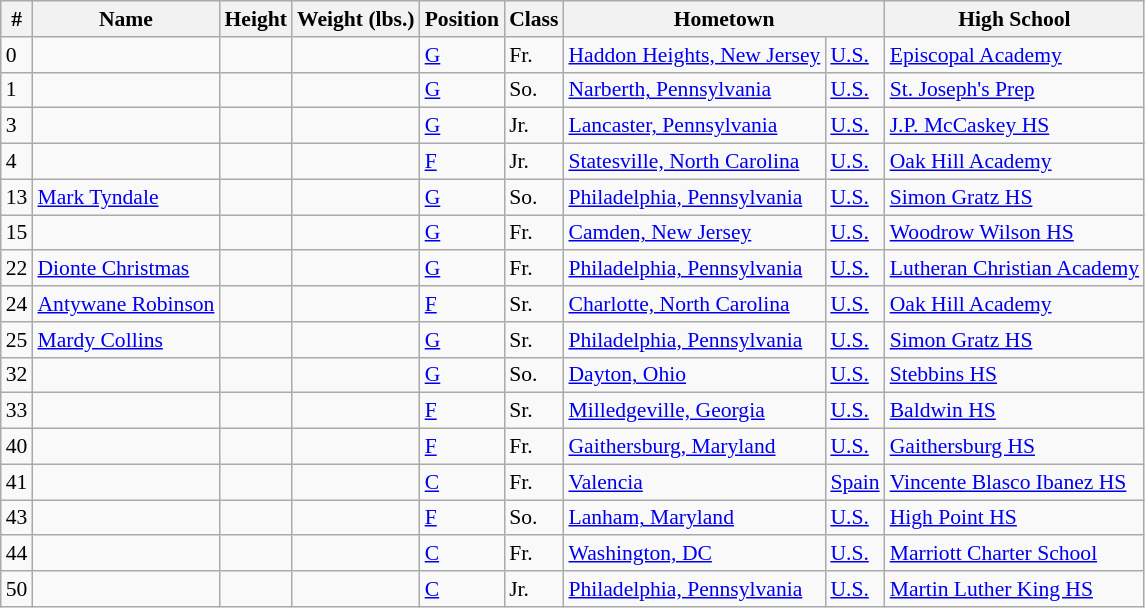<table class="wikitable" style="font-size: 90%">
<tr>
<th>#</th>
<th>Name</th>
<th>Height</th>
<th>Weight (lbs.)</th>
<th>Position</th>
<th>Class</th>
<th colspan="2">Hometown</th>
<th>High School</th>
</tr>
<tr>
<td>0</td>
<td></td>
<td></td>
<td></td>
<td><a href='#'>G</a></td>
<td>Fr.</td>
<td><a href='#'>Haddon Heights, New Jersey</a></td>
<td><a href='#'>U.S.</a></td>
<td><a href='#'>Episcopal Academy</a></td>
</tr>
<tr>
<td>1</td>
<td></td>
<td></td>
<td></td>
<td><a href='#'>G</a></td>
<td>So.</td>
<td><a href='#'>Narberth, Pennsylvania</a></td>
<td><a href='#'>U.S.</a></td>
<td><a href='#'>St. Joseph's Prep</a></td>
</tr>
<tr>
<td>3</td>
<td></td>
<td></td>
<td></td>
<td><a href='#'>G</a></td>
<td>Jr.</td>
<td><a href='#'>Lancaster, Pennsylvania</a></td>
<td><a href='#'>U.S.</a></td>
<td><a href='#'>J.P. McCaskey HS</a></td>
</tr>
<tr>
<td>4</td>
<td></td>
<td></td>
<td></td>
<td><a href='#'>F</a></td>
<td>Jr.</td>
<td><a href='#'>Statesville, North Carolina</a></td>
<td><a href='#'>U.S.</a></td>
<td><a href='#'>Oak Hill Academy</a></td>
</tr>
<tr>
<td>13</td>
<td><a href='#'>Mark Tyndale</a></td>
<td></td>
<td></td>
<td><a href='#'>G</a></td>
<td>So.</td>
<td><a href='#'>Philadelphia, Pennsylvania</a></td>
<td><a href='#'>U.S.</a></td>
<td><a href='#'>Simon Gratz HS</a></td>
</tr>
<tr>
<td>15</td>
<td></td>
<td></td>
<td></td>
<td><a href='#'>G</a></td>
<td>Fr.</td>
<td><a href='#'>Camden, New Jersey</a></td>
<td><a href='#'>U.S.</a></td>
<td><a href='#'>Woodrow Wilson HS</a></td>
</tr>
<tr>
<td>22</td>
<td><a href='#'>Dionte Christmas</a></td>
<td></td>
<td></td>
<td><a href='#'>G</a></td>
<td>Fr.</td>
<td><a href='#'>Philadelphia, Pennsylvania</a></td>
<td><a href='#'>U.S.</a></td>
<td><a href='#'>Lutheran Christian Academy</a></td>
</tr>
<tr>
<td>24</td>
<td><a href='#'>Antywane Robinson</a></td>
<td></td>
<td></td>
<td><a href='#'>F</a></td>
<td>Sr.</td>
<td><a href='#'>Charlotte, North Carolina</a></td>
<td><a href='#'>U.S.</a></td>
<td><a href='#'>Oak Hill Academy</a></td>
</tr>
<tr>
<td>25</td>
<td><a href='#'>Mardy Collins</a></td>
<td></td>
<td></td>
<td><a href='#'>G</a></td>
<td>Sr.</td>
<td><a href='#'>Philadelphia, Pennsylvania</a></td>
<td><a href='#'>U.S.</a></td>
<td><a href='#'>Simon Gratz HS</a></td>
</tr>
<tr>
<td>32</td>
<td></td>
<td></td>
<td></td>
<td><a href='#'>G</a></td>
<td>So.</td>
<td><a href='#'>Dayton, Ohio</a></td>
<td><a href='#'>U.S.</a></td>
<td><a href='#'>Stebbins HS</a></td>
</tr>
<tr>
<td>33</td>
<td></td>
<td></td>
<td></td>
<td><a href='#'>F</a></td>
<td>Sr.</td>
<td><a href='#'>Milledgeville, Georgia</a></td>
<td><a href='#'>U.S.</a></td>
<td><a href='#'>Baldwin HS</a></td>
</tr>
<tr>
<td>40</td>
<td></td>
<td></td>
<td></td>
<td><a href='#'>F</a></td>
<td>Fr.</td>
<td><a href='#'>Gaithersburg, Maryland</a></td>
<td><a href='#'>U.S.</a></td>
<td><a href='#'>Gaithersburg HS</a></td>
</tr>
<tr>
<td>41</td>
<td></td>
<td></td>
<td></td>
<td><a href='#'>C</a></td>
<td>Fr.</td>
<td><a href='#'>Valencia</a></td>
<td><a href='#'>Spain</a></td>
<td><a href='#'>Vincente Blasco Ibanez HS</a></td>
</tr>
<tr>
<td>43</td>
<td></td>
<td></td>
<td></td>
<td><a href='#'>F</a></td>
<td>So.</td>
<td><a href='#'>Lanham, Maryland</a></td>
<td><a href='#'>U.S.</a></td>
<td><a href='#'>High Point HS</a></td>
</tr>
<tr>
<td>44</td>
<td></td>
<td></td>
<td></td>
<td><a href='#'>C</a></td>
<td>Fr.</td>
<td><a href='#'>Washington, DC</a></td>
<td><a href='#'>U.S.</a></td>
<td><a href='#'>Marriott Charter School</a></td>
</tr>
<tr>
<td>50</td>
<td></td>
<td></td>
<td></td>
<td><a href='#'>C</a></td>
<td>Jr.</td>
<td><a href='#'>Philadelphia, Pennsylvania</a></td>
<td><a href='#'>U.S.</a></td>
<td><a href='#'>Martin Luther King HS</a></td>
</tr>
</table>
